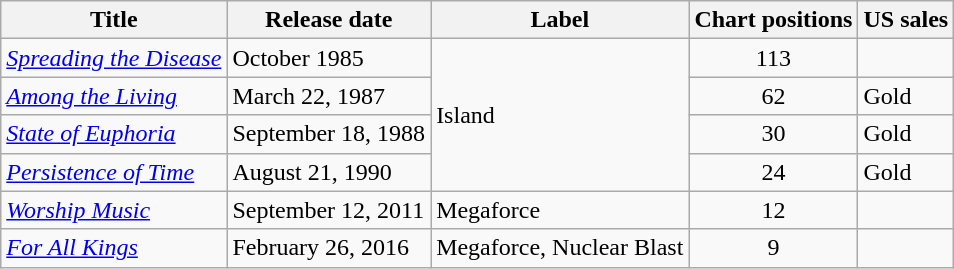<table class="wikitable">
<tr>
<th>Title</th>
<th>Release date</th>
<th>Label</th>
<th>Chart positions</th>
<th>US sales</th>
</tr>
<tr>
<td><em><a href='#'>Spreading the Disease</a></em></td>
<td>October 1985</td>
<td rowspan="4">Island</td>
<td style="text-align:center;">113</td>
<td></td>
</tr>
<tr>
<td><em><a href='#'>Among the Living</a></em></td>
<td>March 22, 1987</td>
<td style="text-align:center;">62</td>
<td>Gold</td>
</tr>
<tr>
<td><em><a href='#'>State of Euphoria</a></em></td>
<td>September 18, 1988</td>
<td style="text-align:center;">30</td>
<td>Gold</td>
</tr>
<tr>
<td><em><a href='#'>Persistence of Time</a></em></td>
<td>August 21, 1990</td>
<td style="text-align:center;">24</td>
<td>Gold</td>
</tr>
<tr>
<td><em><a href='#'>Worship Music</a></em></td>
<td>September 12, 2011</td>
<td>Megaforce</td>
<td style="text-align:center;">12</td>
<td></td>
</tr>
<tr>
<td><em><a href='#'>For All Kings</a></em></td>
<td>February 26, 2016</td>
<td>Megaforce, Nuclear Blast</td>
<td style="text-align:center;">9</td>
<td></td>
</tr>
</table>
